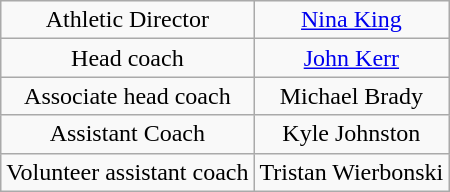<table class="wikitable" style="text-align: center;">
<tr>
<td>Athletic Director</td>
<td> <a href='#'>Nina King</a></td>
</tr>
<tr>
<td>Head coach</td>
<td> <a href='#'>John Kerr</a></td>
</tr>
<tr>
<td>Associate head coach</td>
<td> Michael Brady</td>
</tr>
<tr>
<td>Assistant Coach</td>
<td> Kyle Johnston</td>
</tr>
<tr>
<td>Volunteer assistant coach</td>
<td> Tristan Wierbonski</td>
</tr>
</table>
